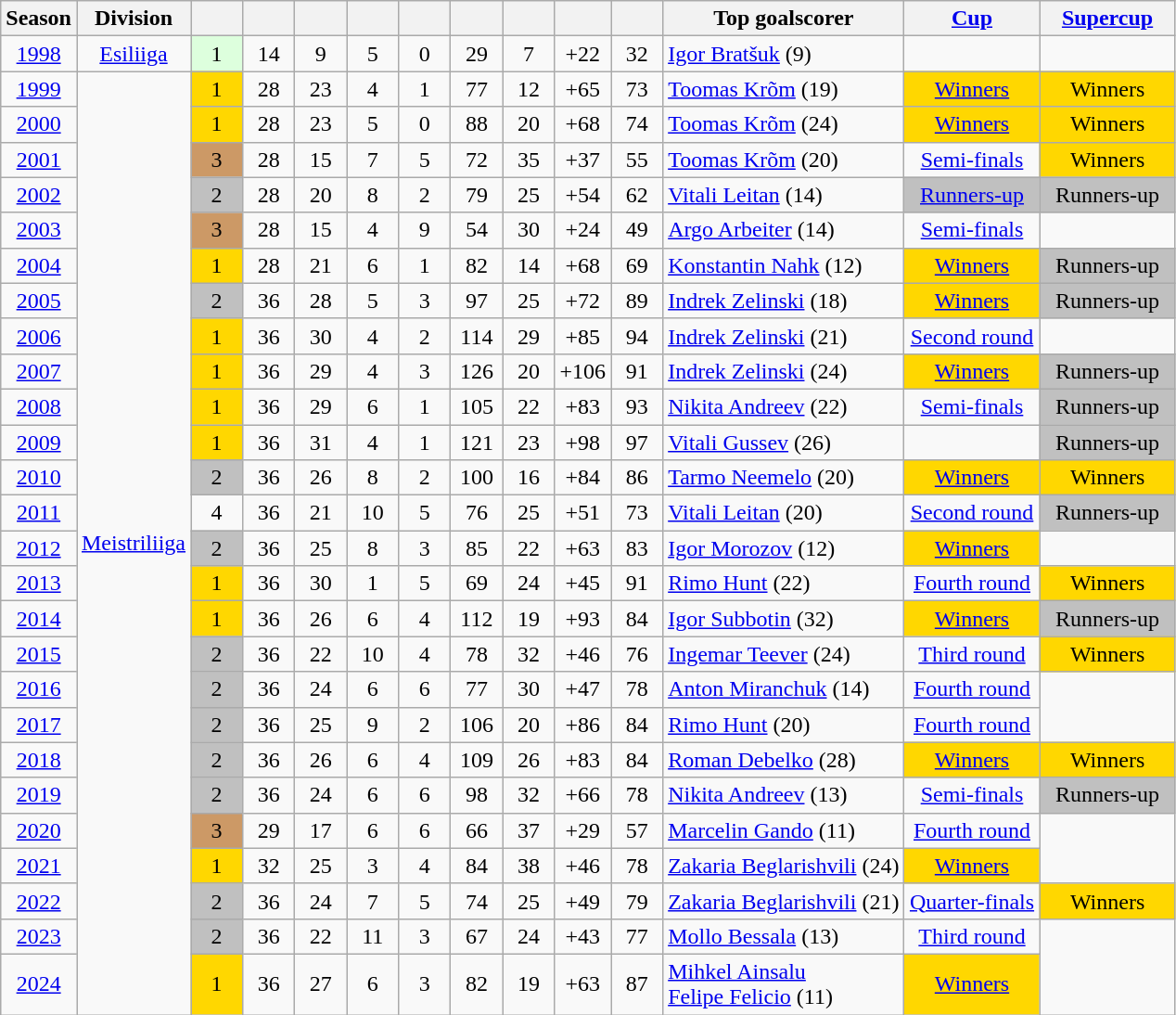<table class="wikitable collapsible collapsed">
<tr>
<th>Season</th>
<th>Division</th>
<th width=30px></th>
<th width=30px></th>
<th width=30px></th>
<th width=30px></th>
<th width=30px></th>
<th width=30px></th>
<th width=30px></th>
<th width=30px></th>
<th width=30px></th>
<th>Top goalscorer</th>
<th width=90px><a href='#'>Cup</a></th>
<th width=90px><a href='#'>Supercup</a></th>
</tr>
<tr align=center>
<td><a href='#'>1998</a></td>
<td><a href='#'>Esiliiga</a></td>
<td style="background:#DDFFDD;">1</td>
<td>14</td>
<td>9</td>
<td>5</td>
<td>0</td>
<td>29</td>
<td>7</td>
<td>+22</td>
<td>32</td>
<td align=left> <a href='#'>Igor Bratšuk</a> (9)</td>
<td></td>
<td></td>
</tr>
<tr align=center>
<td><a href='#'>1999</a></td>
<td rowspan=26><a href='#'>Meistriliiga</a></td>
<td bgcolor=gold>1</td>
<td>28</td>
<td>23</td>
<td>4</td>
<td>1</td>
<td>77</td>
<td>12</td>
<td>+65</td>
<td>73</td>
<td align=left> <a href='#'>Toomas Krõm</a> (19)</td>
<td bgcolor=gold><a href='#'>Winners</a></td>
<td bgcolor=gold>Winners</td>
</tr>
<tr align=center>
<td><a href='#'>2000</a></td>
<td bgcolor=gold>1</td>
<td>28</td>
<td>23</td>
<td>5</td>
<td>0</td>
<td>88</td>
<td>20</td>
<td>+68</td>
<td>74</td>
<td align=left> <a href='#'>Toomas Krõm</a> (24)</td>
<td bgcolor=gold><a href='#'>Winners</a></td>
<td bgcolor=gold>Winners</td>
</tr>
<tr align=center>
<td><a href='#'>2001</a></td>
<td bgcolor=#CC9966>3</td>
<td>28</td>
<td>15</td>
<td>7</td>
<td>5</td>
<td>72</td>
<td>35</td>
<td>+37</td>
<td>55</td>
<td align=left> <a href='#'>Toomas Krõm</a> (20)</td>
<td><a href='#'>Semi-finals</a></td>
<td bgcolor=gold>Winners</td>
</tr>
<tr align=center>
<td><a href='#'>2002</a></td>
<td bgcolor=silver>2</td>
<td>28</td>
<td>20</td>
<td>8</td>
<td>2</td>
<td>79</td>
<td>25</td>
<td>+54</td>
<td>62</td>
<td align=left> <a href='#'>Vitali Leitan</a> (14)</td>
<td bgcolor=silver><a href='#'>Runners-up</a></td>
<td bgcolor=silver>Runners-up</td>
</tr>
<tr align=center>
<td><a href='#'>2003</a></td>
<td bgcolor=#CC9966>3</td>
<td>28</td>
<td>15</td>
<td>4</td>
<td>9</td>
<td>54</td>
<td>30</td>
<td>+24</td>
<td>49</td>
<td align=left> <a href='#'>Argo Arbeiter</a> (14)</td>
<td><a href='#'>Semi-finals</a></td>
<td></td>
</tr>
<tr align=center>
<td><a href='#'>2004</a></td>
<td bgcolor=gold>1</td>
<td>28</td>
<td>21</td>
<td>6</td>
<td>1</td>
<td>82</td>
<td>14</td>
<td>+68</td>
<td>69</td>
<td align=left> <a href='#'>Konstantin Nahk</a> (12)</td>
<td bgcolor=gold><a href='#'>Winners</a></td>
<td bgcolor=silver>Runners-up</td>
</tr>
<tr align=center>
<td><a href='#'>2005</a></td>
<td bgcolor=silver>2</td>
<td>36</td>
<td>28</td>
<td>5</td>
<td>3</td>
<td>97</td>
<td>25</td>
<td>+72</td>
<td>89</td>
<td align=left> <a href='#'>Indrek Zelinski</a> (18)</td>
<td bgcolor=gold><a href='#'>Winners</a></td>
<td bgcolor=silver>Runners-up</td>
</tr>
<tr align=center>
<td><a href='#'>2006</a></td>
<td bgcolor=gold>1</td>
<td>36</td>
<td>30</td>
<td>4</td>
<td>2</td>
<td>114</td>
<td>29</td>
<td>+85</td>
<td>94</td>
<td align=left> <a href='#'>Indrek Zelinski</a> (21)</td>
<td><a href='#'>Second round</a></td>
<td></td>
</tr>
<tr align=center>
<td><a href='#'>2007</a></td>
<td bgcolor=gold>1</td>
<td>36</td>
<td>29</td>
<td>4</td>
<td>3</td>
<td>126</td>
<td>20</td>
<td>+106</td>
<td>91</td>
<td align=left> <a href='#'>Indrek Zelinski</a> (24)</td>
<td bgcolor=gold><a href='#'>Winners</a></td>
<td bgcolor=silver>Runners-up</td>
</tr>
<tr align=center>
<td><a href='#'>2008</a></td>
<td bgcolor=gold>1</td>
<td>36</td>
<td>29</td>
<td>6</td>
<td>1</td>
<td>105</td>
<td>22</td>
<td>+83</td>
<td>93</td>
<td align=left> <a href='#'>Nikita Andreev</a> (22)</td>
<td><a href='#'>Semi-finals</a></td>
<td bgcolor=silver>Runners-up</td>
</tr>
<tr align=center>
<td><a href='#'>2009</a></td>
<td bgcolor=gold>1</td>
<td>36</td>
<td>31</td>
<td>4</td>
<td>1</td>
<td>121</td>
<td>23</td>
<td>+98</td>
<td>97</td>
<td align=left> <a href='#'>Vitali Gussev</a> (26)</td>
<td></td>
<td bgcolor=silver>Runners-up</td>
</tr>
<tr align=center>
<td><a href='#'>2010</a></td>
<td bgcolor=silver>2</td>
<td>36</td>
<td>26</td>
<td>8</td>
<td>2</td>
<td>100</td>
<td>16</td>
<td>+84</td>
<td>86</td>
<td align=left> <a href='#'>Tarmo Neemelo</a> (20)</td>
<td bgcolor=gold><a href='#'>Winners</a></td>
<td bgcolor=gold>Winners</td>
</tr>
<tr align=center>
<td><a href='#'>2011</a></td>
<td>4</td>
<td>36</td>
<td>21</td>
<td>10</td>
<td>5</td>
<td>76</td>
<td>25</td>
<td>+51</td>
<td>73</td>
<td align=left> <a href='#'>Vitali Leitan</a> (20)</td>
<td><a href='#'>Second round</a></td>
<td bgcolor=silver>Runners-up</td>
</tr>
<tr align=center>
<td><a href='#'>2012</a></td>
<td bgcolor=silver>2</td>
<td>36</td>
<td>25</td>
<td>8</td>
<td>3</td>
<td>85</td>
<td>22</td>
<td>+63</td>
<td>83</td>
<td align=left> <a href='#'>Igor Morozov</a> (12)</td>
<td bgcolor=gold><a href='#'>Winners</a></td>
<td></td>
</tr>
<tr align=center>
<td><a href='#'>2013</a></td>
<td bgcolor=gold>1</td>
<td>36</td>
<td>30</td>
<td>1</td>
<td>5</td>
<td>69</td>
<td>24</td>
<td>+45</td>
<td>91</td>
<td align=left> <a href='#'>Rimo Hunt</a> (22)</td>
<td><a href='#'>Fourth round</a></td>
<td bgcolor=gold>Winners</td>
</tr>
<tr align=center>
<td><a href='#'>2014</a></td>
<td bgcolor=gold>1</td>
<td>36</td>
<td>26</td>
<td>6</td>
<td>4</td>
<td>112</td>
<td>19</td>
<td>+93</td>
<td>84</td>
<td align=left> <a href='#'>Igor Subbotin</a> (32)</td>
<td bgcolor=gold><a href='#'>Winners</a></td>
<td bgcolor=silver>Runners-up</td>
</tr>
<tr align=center>
<td><a href='#'>2015</a></td>
<td bgcolor=silver>2</td>
<td>36</td>
<td>22</td>
<td>10</td>
<td>4</td>
<td>78</td>
<td>32</td>
<td>+46</td>
<td>76</td>
<td align=left> <a href='#'>Ingemar Teever</a> (24)</td>
<td><a href='#'>Third round</a></td>
<td bgcolor=gold>Winners</td>
</tr>
<tr align=center>
<td><a href='#'>2016</a></td>
<td bgcolor=silver>2</td>
<td>36</td>
<td>24</td>
<td>6</td>
<td>6</td>
<td>77</td>
<td>30</td>
<td>+47</td>
<td>78</td>
<td align=left> <a href='#'>Anton Miranchuk</a> (14)</td>
<td><a href='#'>Fourth round</a></td>
<td rowspan=2></td>
</tr>
<tr align=center>
<td><a href='#'>2017</a></td>
<td bgcolor=silver>2</td>
<td>36</td>
<td>25</td>
<td>9</td>
<td>2</td>
<td>106</td>
<td>20</td>
<td>+86</td>
<td>84</td>
<td align=left> <a href='#'>Rimo Hunt</a> (20)</td>
<td><a href='#'>Fourth round</a></td>
</tr>
<tr align=center>
<td><a href='#'>2018</a></td>
<td bgcolor=silver>2</td>
<td>36</td>
<td>26</td>
<td>6</td>
<td>4</td>
<td>109</td>
<td>26</td>
<td>+83</td>
<td>84</td>
<td align=left> <a href='#'>Roman Debelko</a> (28)</td>
<td bgcolor=gold><a href='#'>Winners</a></td>
<td bgcolor=gold>Winners</td>
</tr>
<tr align=center>
<td><a href='#'>2019</a></td>
<td bgcolor=silver>2</td>
<td>36</td>
<td>24</td>
<td>6</td>
<td>6</td>
<td>98</td>
<td>32</td>
<td>+66</td>
<td>78</td>
<td align=left> <a href='#'>Nikita Andreev</a> (13)</td>
<td><a href='#'>Semi-finals</a></td>
<td bgcolor=silver>Runners-up</td>
</tr>
<tr align=center>
<td><a href='#'>2020</a></td>
<td bgcolor=#CC9966>3</td>
<td>29</td>
<td>17</td>
<td>6</td>
<td>6</td>
<td>66</td>
<td>37</td>
<td>+29</td>
<td>57</td>
<td align=left> <a href='#'>Marcelin Gando</a> (11)</td>
<td><a href='#'>Fourth round</a></td>
<td rowspan=2></td>
</tr>
<tr align=center>
<td><a href='#'>2021</a></td>
<td bgcolor=gold>1</td>
<td>32</td>
<td>25</td>
<td>3</td>
<td>4</td>
<td>84</td>
<td>38</td>
<td>+46</td>
<td>78</td>
<td align=left> <a href='#'>Zakaria Beglarishvili</a> (24)</td>
<td bgcolor=gold><a href='#'>Winners</a></td>
</tr>
<tr align=center>
<td><a href='#'>2022</a></td>
<td bgcolor=silver>2</td>
<td>36</td>
<td>24</td>
<td>7</td>
<td>5</td>
<td>74</td>
<td>25</td>
<td>+49</td>
<td>79</td>
<td align=left> <a href='#'>Zakaria Beglarishvili</a> (21)</td>
<td><a href='#'>Quarter-finals</a></td>
<td bgcolor=gold>Winners</td>
</tr>
<tr align=center>
<td><a href='#'>2023</a></td>
<td bgcolor=silver>2</td>
<td>36</td>
<td>22</td>
<td>11</td>
<td>3</td>
<td>67</td>
<td>24</td>
<td>+43</td>
<td>77</td>
<td align="left"> <a href='#'>Mollo Bessala</a> (13)</td>
<td><a href='#'>Third round</a></td>
</tr>
<tr align=center>
<td><a href='#'>2024</a></td>
<td bgcolor=gold>1</td>
<td>36</td>
<td>27</td>
<td>6</td>
<td>3</td>
<td>82</td>
<td>19</td>
<td>+63</td>
<td>87</td>
<td align="left"> <a href='#'>Mihkel Ainsalu</a><br> <a href='#'>Felipe Felicio</a> (11)</td>
<td bgcolor=gold><a href='#'>Winners</a></td>
</tr>
</table>
